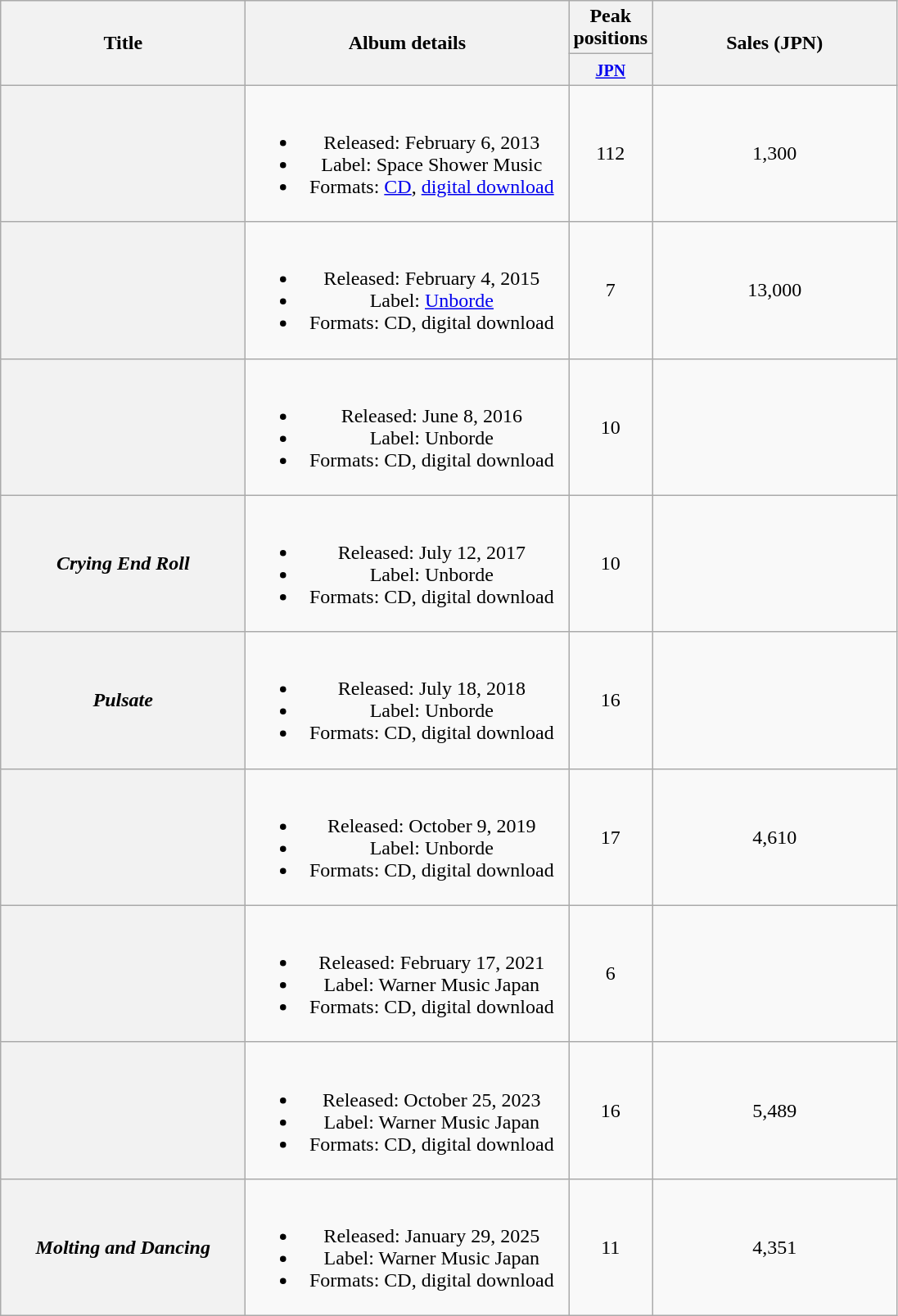<table class="wikitable plainrowheaders" style="text-align:center;">
<tr>
<th style="width:12em;" rowspan="2">Title</th>
<th style="width:16em;" rowspan="2">Album details</th>
<th colspan="1">Peak positions</th>
<th style="width:12em;" rowspan="2">Sales (JPN)</th>
</tr>
<tr>
<th style="width:2.5em;"><small><a href='#'>JPN</a></small><br></th>
</tr>
<tr>
<th scope="row"></th>
<td><br><ul><li>Released: February 6, 2013 </li><li>Label: Space Shower Music</li><li>Formats: <a href='#'>CD</a>, <a href='#'>digital download</a></li></ul></td>
<td>112</td>
<td>1,300</td>
</tr>
<tr>
<th scope="row"></th>
<td><br><ul><li>Released: February 4, 2015 </li><li>Label: <a href='#'>Unborde</a></li><li>Formats: CD, digital download</li></ul></td>
<td>7</td>
<td>13,000</td>
</tr>
<tr>
<th scope="row"></th>
<td><br><ul><li>Released: June 8, 2016 </li><li>Label: Unborde</li><li>Formats: CD, digital download</li></ul></td>
<td>10</td>
<td></td>
</tr>
<tr>
<th scope="row"><em>Crying End Roll</em></th>
<td><br><ul><li>Released: July 12, 2017 </li><li>Label: Unborde</li><li>Formats: CD, digital download</li></ul></td>
<td>10</td>
<td></td>
</tr>
<tr>
<th scope="row"><em>Pulsate</em></th>
<td><br><ul><li>Released: July 18, 2018 </li><li>Label: Unborde</li><li>Formats: CD, digital download</li></ul></td>
<td>16</td>
<td></td>
</tr>
<tr>
<th scope="row"></th>
<td><br><ul><li>Released: October 9, 2019 </li><li>Label: Unborde</li><li>Formats: CD, digital download</li></ul></td>
<td>17</td>
<td>4,610</td>
</tr>
<tr>
<th scope="row"></th>
<td><br><ul><li>Released: February 17, 2021 </li><li>Label: Warner Music Japan</li><li>Formats: CD, digital download</li></ul></td>
<td>6</td>
<td></td>
</tr>
<tr>
<th scope="row"></th>
<td><br><ul><li>Released: October 25, 2023 </li><li>Label: Warner Music Japan</li><li>Formats: CD, digital download</li></ul></td>
<td>16</td>
<td>5,489</td>
</tr>
<tr>
<th scope="row"><em>Molting and Dancing</em></th>
<td><br><ul><li>Released: January 29, 2025 </li><li>Label: Warner Music Japan</li><li>Formats: CD, digital download</li></ul></td>
<td>11</td>
<td>4,351</td>
</tr>
</table>
